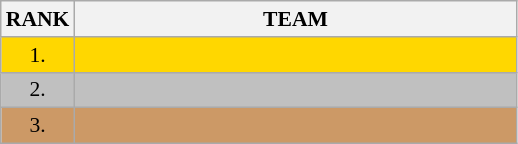<table class="wikitable" style="border-collapse: collapse; font-size: 90%;">
<tr>
<th>RANK</th>
<th align="center" style="width: 20em">TEAM</th>
</tr>
<tr bgcolor=gold>
<td align="center">1.</td>
<td></td>
</tr>
<tr bgcolor=silver>
<td align="center">2.</td>
<td></td>
</tr>
<tr bgcolor=#cc9966>
<td align="center">3.</td>
<td></td>
</tr>
</table>
